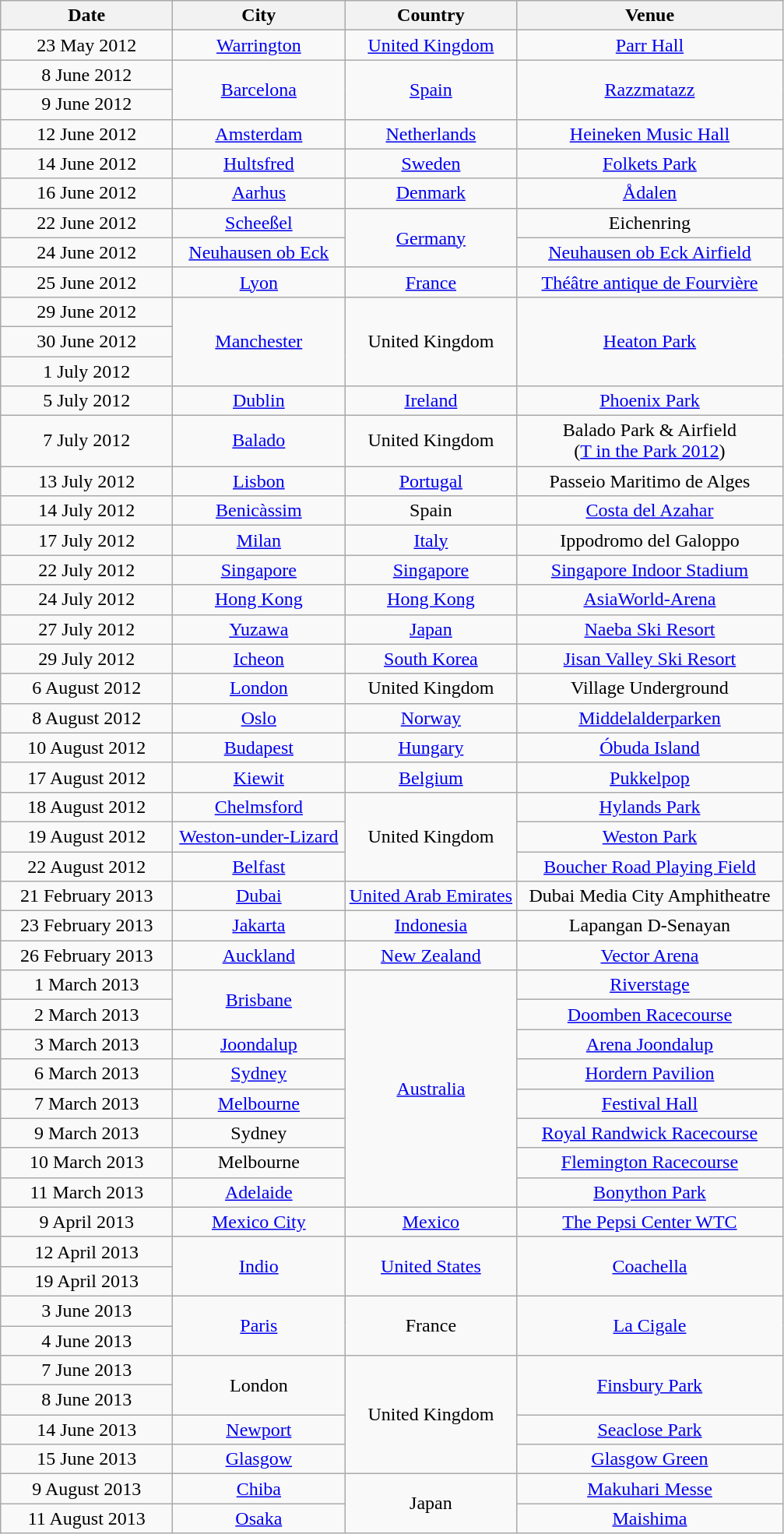<table class="wikitable" style="text-align:center;">
<tr>
<th style="width:140px;">Date</th>
<th style="width:140px;">City</th>
<th style="width:140px;">Country</th>
<th style="width:220px;">Venue</th>
</tr>
<tr>
<td>23 May 2012</td>
<td><a href='#'>Warrington</a></td>
<td><a href='#'>United Kingdom</a></td>
<td><a href='#'>Parr Hall</a></td>
</tr>
<tr>
<td>8 June 2012</td>
<td rowspan="2"><a href='#'>Barcelona</a></td>
<td rowspan="2"><a href='#'>Spain</a></td>
<td rowspan="2"><a href='#'>Razzmatazz</a></td>
</tr>
<tr>
<td>9 June 2012</td>
</tr>
<tr>
<td>12 June 2012</td>
<td><a href='#'>Amsterdam</a></td>
<td><a href='#'>Netherlands</a></td>
<td><a href='#'>Heineken Music Hall</a></td>
</tr>
<tr>
<td>14 June 2012</td>
<td><a href='#'>Hultsfred</a></td>
<td><a href='#'>Sweden</a></td>
<td><a href='#'>Folkets Park</a></td>
</tr>
<tr>
<td>16 June 2012</td>
<td><a href='#'>Aarhus</a></td>
<td><a href='#'>Denmark</a></td>
<td><a href='#'>Ådalen</a></td>
</tr>
<tr>
<td>22 June 2012</td>
<td><a href='#'>Scheeßel</a></td>
<td rowspan="2"><a href='#'>Germany</a></td>
<td>Eichenring</td>
</tr>
<tr>
<td>24 June 2012</td>
<td><a href='#'>Neuhausen ob Eck</a></td>
<td><a href='#'>Neuhausen ob Eck Airfield</a></td>
</tr>
<tr>
<td>25 June 2012</td>
<td><a href='#'>Lyon</a></td>
<td><a href='#'>France</a></td>
<td><a href='#'>Théâtre antique de Fourvière</a></td>
</tr>
<tr>
<td>29 June 2012</td>
<td rowspan="3"><a href='#'>Manchester</a></td>
<td rowspan="3">United Kingdom</td>
<td rowspan="3"><a href='#'>Heaton Park</a></td>
</tr>
<tr>
<td>30 June 2012</td>
</tr>
<tr>
<td>1 July 2012</td>
</tr>
<tr>
<td>5 July 2012</td>
<td><a href='#'>Dublin</a></td>
<td><a href='#'>Ireland</a></td>
<td><a href='#'>Phoenix Park</a></td>
</tr>
<tr>
<td>7 July 2012</td>
<td><a href='#'>Balado</a></td>
<td>United Kingdom</td>
<td>Balado Park & Airfield<br>(<a href='#'>T in the Park 2012</a>)</td>
</tr>
<tr>
<td>13 July 2012</td>
<td><a href='#'>Lisbon</a></td>
<td><a href='#'>Portugal</a></td>
<td>Passeio Maritimo de Alges</td>
</tr>
<tr>
<td>14 July 2012</td>
<td><a href='#'>Benicàssim</a></td>
<td>Spain</td>
<td><a href='#'>Costa del Azahar</a></td>
</tr>
<tr>
<td>17 July 2012</td>
<td><a href='#'>Milan</a></td>
<td><a href='#'>Italy</a></td>
<td>Ippodromo del Galoppo</td>
</tr>
<tr>
<td>22 July 2012</td>
<td><a href='#'>Singapore</a></td>
<td><a href='#'>Singapore</a></td>
<td><a href='#'>Singapore Indoor Stadium</a></td>
</tr>
<tr>
<td>24 July 2012</td>
<td><a href='#'>Hong Kong</a></td>
<td><a href='#'>Hong Kong</a></td>
<td><a href='#'>AsiaWorld-Arena</a></td>
</tr>
<tr>
<td>27 July 2012</td>
<td><a href='#'>Yuzawa</a></td>
<td><a href='#'>Japan</a></td>
<td><a href='#'>Naeba Ski Resort</a></td>
</tr>
<tr>
<td>29 July 2012</td>
<td><a href='#'>Icheon</a></td>
<td><a href='#'>South Korea</a></td>
<td><a href='#'>Jisan Valley Ski Resort</a></td>
</tr>
<tr>
<td>6 August 2012</td>
<td><a href='#'>London</a></td>
<td>United Kingdom</td>
<td>Village Underground</td>
</tr>
<tr>
<td>8 August 2012</td>
<td><a href='#'>Oslo</a></td>
<td><a href='#'>Norway</a></td>
<td><a href='#'>Middelalderparken</a></td>
</tr>
<tr>
<td>10 August 2012</td>
<td><a href='#'>Budapest</a></td>
<td><a href='#'>Hungary</a></td>
<td><a href='#'>Óbuda Island</a></td>
</tr>
<tr>
<td>17 August 2012</td>
<td><a href='#'>Kiewit</a></td>
<td><a href='#'>Belgium</a></td>
<td><a href='#'>Pukkelpop</a></td>
</tr>
<tr>
<td>18 August 2012</td>
<td><a href='#'>Chelmsford</a></td>
<td rowspan="3">United Kingdom</td>
<td><a href='#'>Hylands Park</a></td>
</tr>
<tr>
<td>19 August 2012</td>
<td><a href='#'>Weston-under-Lizard</a></td>
<td><a href='#'>Weston Park</a></td>
</tr>
<tr>
<td>22 August 2012</td>
<td><a href='#'>Belfast</a></td>
<td><a href='#'>Boucher Road Playing Field</a></td>
</tr>
<tr>
<td>21 February 2013</td>
<td><a href='#'>Dubai</a></td>
<td><a href='#'>United Arab Emirates</a></td>
<td>Dubai Media City Amphitheatre</td>
</tr>
<tr>
<td>23 February 2013</td>
<td><a href='#'>Jakarta</a></td>
<td><a href='#'>Indonesia</a></td>
<td>Lapangan D-Senayan</td>
</tr>
<tr>
<td>26 February 2013</td>
<td><a href='#'>Auckland</a></td>
<td><a href='#'>New Zealand</a></td>
<td><a href='#'>Vector Arena</a></td>
</tr>
<tr>
<td>1 March 2013</td>
<td rowspan="2"><a href='#'>Brisbane</a></td>
<td rowspan="8"><a href='#'>Australia</a></td>
<td><a href='#'>Riverstage</a></td>
</tr>
<tr>
<td>2 March 2013</td>
<td><a href='#'>Doomben Racecourse</a></td>
</tr>
<tr>
<td>3 March 2013</td>
<td><a href='#'>Joondalup</a></td>
<td><a href='#'>Arena Joondalup</a></td>
</tr>
<tr>
<td>6 March 2013</td>
<td><a href='#'>Sydney</a></td>
<td><a href='#'>Hordern Pavilion</a></td>
</tr>
<tr>
<td>7 March 2013</td>
<td><a href='#'>Melbourne</a></td>
<td><a href='#'>Festival Hall</a></td>
</tr>
<tr>
<td>9 March 2013</td>
<td>Sydney</td>
<td><a href='#'>Royal Randwick Racecourse</a></td>
</tr>
<tr>
<td>10 March 2013</td>
<td>Melbourne</td>
<td><a href='#'>Flemington Racecourse</a></td>
</tr>
<tr>
<td>11 March 2013</td>
<td><a href='#'>Adelaide</a></td>
<td><a href='#'>Bonython Park</a></td>
</tr>
<tr>
<td>9 April 2013</td>
<td><a href='#'>Mexico City</a></td>
<td><a href='#'>Mexico</a></td>
<td><a href='#'>The Pepsi Center WTC</a></td>
</tr>
<tr>
<td>12 April 2013</td>
<td rowspan="2"><a href='#'>Indio</a></td>
<td rowspan="2"><a href='#'>United States</a></td>
<td rowspan="2"><a href='#'>Coachella</a></td>
</tr>
<tr>
<td>19 April 2013</td>
</tr>
<tr>
<td>3 June 2013</td>
<td rowspan="2"><a href='#'>Paris</a></td>
<td rowspan="2">France</td>
<td rowspan="2"><a href='#'>La Cigale</a></td>
</tr>
<tr>
<td>4 June 2013</td>
</tr>
<tr>
<td>7 June 2013</td>
<td rowspan="2">London</td>
<td rowspan="4">United Kingdom</td>
<td rowspan="2"><a href='#'>Finsbury Park</a></td>
</tr>
<tr>
<td>8 June 2013</td>
</tr>
<tr>
<td>14 June 2013</td>
<td><a href='#'>Newport</a></td>
<td><a href='#'>Seaclose Park</a></td>
</tr>
<tr>
<td>15 June 2013</td>
<td><a href='#'>Glasgow</a></td>
<td><a href='#'>Glasgow Green</a></td>
</tr>
<tr>
<td>9 August 2013</td>
<td><a href='#'>Chiba</a></td>
<td rowspan="2">Japan</td>
<td><a href='#'>Makuhari Messe</a></td>
</tr>
<tr>
<td>11 August 2013</td>
<td><a href='#'>Osaka</a></td>
<td><a href='#'>Maishima</a></td>
</tr>
</table>
